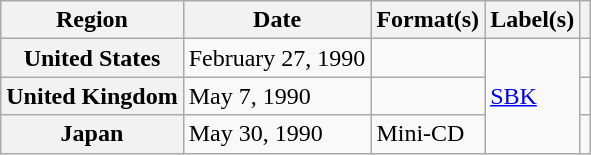<table class="wikitable plainrowheaders">
<tr>
<th scope="col">Region</th>
<th scope="col">Date</th>
<th scope="col">Format(s)</th>
<th scope="col">Label(s)</th>
<th scope="col"></th>
</tr>
<tr>
<th scope="row">United States</th>
<td>February 27, 1990</td>
<td></td>
<td rowspan="3"><a href='#'>SBK</a></td>
<td></td>
</tr>
<tr>
<th scope="row">United Kingdom</th>
<td>May 7, 1990</td>
<td></td>
<td></td>
</tr>
<tr>
<th scope="row">Japan</th>
<td>May 30, 1990</td>
<td>Mini-CD</td>
<td></td>
</tr>
</table>
